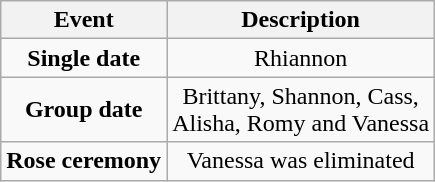<table class="wikitable sortable" style="text-align:center;">
<tr>
<th>Event</th>
<th>Description</th>
</tr>
<tr>
<td><strong>Single date</strong></td>
<td>Rhiannon</td>
</tr>
<tr>
<td><strong>Group date</strong></td>
<td>Brittany, Shannon, Cass,<br>Alisha, Romy and Vanessa</td>
</tr>
<tr>
<td><strong>Rose ceremony</strong></td>
<td>Vanessa was eliminated</td>
</tr>
</table>
